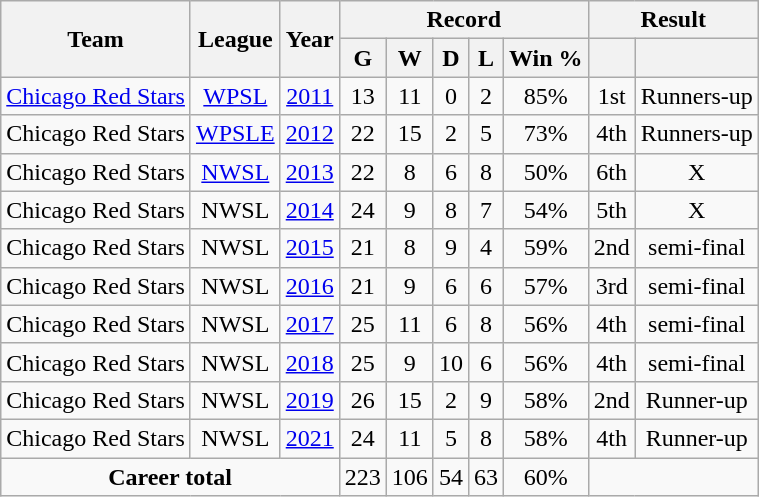<table class="wikitable" style="text-align: center">
<tr>
<th rowspan=2>Team</th>
<th rowspan=2>League</th>
<th rowspan=2>Year</th>
<th colspan=5>Record</th>
<th colspan=2>Result</th>
</tr>
<tr>
<th>G</th>
<th>W</th>
<th>D</th>
<th>L</th>
<th>Win %</th>
<th></th>
<th></th>
</tr>
<tr>
<td align="left"><a href='#'>Chicago Red Stars</a></td>
<td><a href='#'>WPSL</a></td>
<td><a href='#'>2011</a></td>
<td>13</td>
<td>11</td>
<td>0</td>
<td>2</td>
<td>85%</td>
<td>1st</td>
<td>Runners-up</td>
</tr>
<tr>
<td align="left">Chicago Red Stars</td>
<td><a href='#'>WPSLE</a></td>
<td><a href='#'>2012</a></td>
<td>22</td>
<td>15</td>
<td>2</td>
<td>5</td>
<td>73%</td>
<td>4th</td>
<td>Runners-up</td>
</tr>
<tr>
<td align="left">Chicago Red Stars</td>
<td><a href='#'>NWSL</a></td>
<td><a href='#'>2013</a></td>
<td>22</td>
<td>8</td>
<td>6</td>
<td>8</td>
<td>50%</td>
<td>6th</td>
<td>X</td>
</tr>
<tr>
<td align="left">Chicago Red Stars</td>
<td>NWSL</td>
<td><a href='#'>2014</a></td>
<td>24</td>
<td>9</td>
<td>8</td>
<td>7</td>
<td>54%</td>
<td>5th</td>
<td>X</td>
</tr>
<tr>
<td align="left">Chicago Red Stars</td>
<td>NWSL</td>
<td><a href='#'>2015</a></td>
<td>21</td>
<td>8</td>
<td>9</td>
<td>4</td>
<td>59%</td>
<td>2nd</td>
<td>semi-final</td>
</tr>
<tr>
<td align="left">Chicago Red Stars</td>
<td>NWSL</td>
<td><a href='#'>2016</a></td>
<td>21</td>
<td>9</td>
<td>6</td>
<td>6</td>
<td>57%</td>
<td>3rd</td>
<td>semi-final</td>
</tr>
<tr>
<td align="left">Chicago Red Stars</td>
<td>NWSL</td>
<td><a href='#'>2017</a></td>
<td>25</td>
<td>11</td>
<td>6</td>
<td>8</td>
<td>56%</td>
<td>4th</td>
<td>semi-final</td>
</tr>
<tr>
<td align="left">Chicago Red Stars</td>
<td>NWSL</td>
<td><a href='#'>2018</a></td>
<td>25</td>
<td>9</td>
<td>10</td>
<td>6</td>
<td>56%</td>
<td>4th</td>
<td>semi-final</td>
</tr>
<tr>
<td align="left">Chicago Red Stars</td>
<td>NWSL</td>
<td><a href='#'>2019</a></td>
<td>26</td>
<td>15</td>
<td>2</td>
<td>9</td>
<td>58%</td>
<td>2nd</td>
<td>Runner-up</td>
</tr>
<tr>
<td align="left">Chicago Red Stars</td>
<td>NWSL</td>
<td><a href='#'>2021</a></td>
<td>24</td>
<td>11</td>
<td>5</td>
<td>8</td>
<td>58%</td>
<td>4th</td>
<td>Runner-up</td>
</tr>
<tr>
<td colspan=3><strong>Career total</strong></td>
<td>223</td>
<td>106</td>
<td>54</td>
<td>63</td>
<td>60%</td>
<td colspan=2></td>
</tr>
</table>
